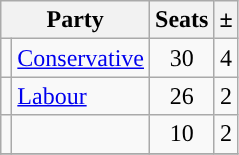<table class="sortable wikitable">
<tr>
<th colspan="2">Party</th>
<th>Seats</th>
<th>±</th>
</tr>
<tr>
<td style="background-color: "></td>
<td><a href='#'>Conservative</a></td>
<td align="center">30</td>
<td align="center">4</td>
</tr>
<tr>
<td style="background-color: "></td>
<td><a href='#'>Labour</a></td>
<td align="center">26</td>
<td align="center">2</td>
</tr>
<tr>
<td style="background-color: "></td>
<td><a href='#'></a></td>
<td align="center">10</td>
<td align="center">2</td>
</tr>
<tr>
</tr>
</table>
